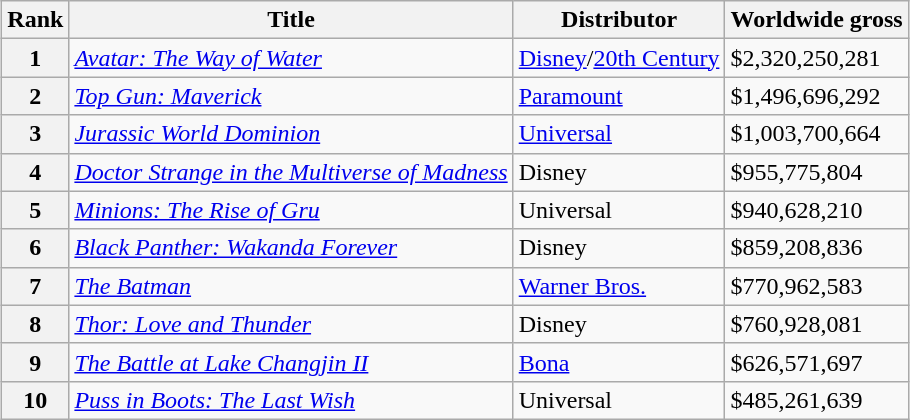<table class="wikitable sortable" style="margin:auto; text-align:left">
<tr>
<th>Rank</th>
<th>Title</th>
<th>Distributor</th>
<th>Worldwide gross </th>
</tr>
<tr>
<th>1</th>
<td><em><a href='#'>Avatar: The Way of Water</a></em></td>
<td><a href='#'>Disney</a>/<a href='#'>20th Century</a></td>
<td>$2,320,250,281</td>
</tr>
<tr>
<th>2</th>
<td><em><a href='#'>Top Gun: Maverick</a></em></td>
<td><a href='#'>Paramount</a></td>
<td>$1,496,696,292</td>
</tr>
<tr>
<th>3</th>
<td><em><a href='#'>Jurassic World Dominion</a></em></td>
<td><a href='#'>Universal</a></td>
<td>$1,003,700,664</td>
</tr>
<tr>
<th>4</th>
<td><em><a href='#'>Doctor Strange in the Multiverse of Madness</a></em></td>
<td>Disney</td>
<td>$955,775,804</td>
</tr>
<tr>
<th>5</th>
<td><em><a href='#'>Minions: The Rise of Gru</a></em></td>
<td>Universal</td>
<td>$940,628,210</td>
</tr>
<tr>
<th>6</th>
<td><em><a href='#'>Black Panther: Wakanda Forever</a></em></td>
<td>Disney</td>
<td>$859,208,836</td>
</tr>
<tr>
<th>7</th>
<td><em><a href='#'>The Batman</a></em></td>
<td><a href='#'>Warner Bros.</a></td>
<td>$770,962,583</td>
</tr>
<tr>
<th>8</th>
<td><em><a href='#'>Thor: Love and Thunder</a></em></td>
<td>Disney</td>
<td>$760,928,081</td>
</tr>
<tr>
<th>9</th>
<td><em><a href='#'>The Battle at Lake Changjin II</a></em></td>
<td><a href='#'>Bona</a></td>
<td>$626,571,697</td>
</tr>
<tr>
<th>10</th>
<td><em><a href='#'>Puss in Boots: The Last Wish</a></em></td>
<td>Universal</td>
<td>$485,261,639</td>
</tr>
</table>
